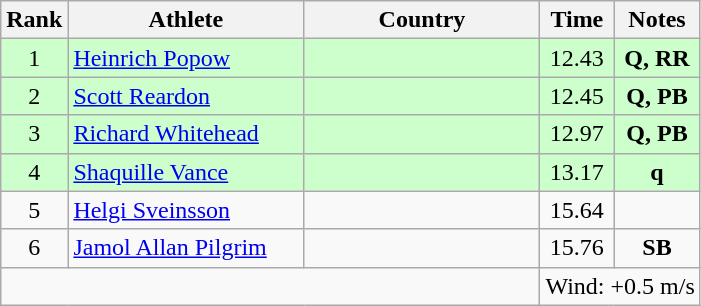<table class="wikitable sortable" style="text-align:center">
<tr>
<th>Rank</th>
<th style="width:150px">Athlete</th>
<th style="width:150px">Country</th>
<th>Time</th>
<th>Notes</th>
</tr>
<tr style="background:#cfc;">
<td>1</td>
<td style="text-align:left;"><a href='#'>Heinrich Popow</a></td>
<td style="text-align:left;"></td>
<td>12.43</td>
<td><strong>Q, RR</strong></td>
</tr>
<tr style="background:#cfc;">
<td>2</td>
<td style="text-align:left;"><a href='#'>Scott Reardon</a></td>
<td style="text-align:left;"></td>
<td>12.45</td>
<td><strong>Q, PB</strong></td>
</tr>
<tr style="background:#cfc;">
<td>3</td>
<td style="text-align:left;"><a href='#'>Richard Whitehead</a></td>
<td style="text-align:left;"></td>
<td>12.97</td>
<td><strong>Q, PB</strong></td>
</tr>
<tr style="background:#cfc;">
<td>4</td>
<td style="text-align:left;"><a href='#'>Shaquille Vance</a></td>
<td style="text-align:left;"></td>
<td>13.17</td>
<td><strong>q</strong></td>
</tr>
<tr>
<td>5</td>
<td style="text-align:left;"><a href='#'>Helgi Sveinsson</a></td>
<td style="text-align:left;"></td>
<td>15.64</td>
<td></td>
</tr>
<tr>
<td>6</td>
<td style="text-align:left;"><a href='#'>Jamol Allan Pilgrim</a></td>
<td style="text-align:left;"></td>
<td>15.76</td>
<td><strong>SB</strong></td>
</tr>
<tr class="sortbottom">
<td colspan="3"></td>
<td colspan="2">Wind: +0.5 m/s</td>
</tr>
</table>
